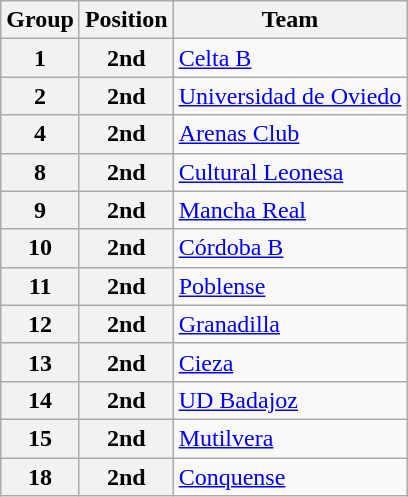<table class="wikitable">
<tr>
<th>Group</th>
<th>Position</th>
<th>Team</th>
</tr>
<tr>
<th>1</th>
<th>2nd</th>
<td><a href='#'>Celta B</a></td>
</tr>
<tr>
<th>2</th>
<th>2nd</th>
<td><a href='#'>Universidad de Oviedo</a></td>
</tr>
<tr>
<th>4</th>
<th>2nd</th>
<td><a href='#'>Arenas Club</a></td>
</tr>
<tr>
<th>8</th>
<th>2nd</th>
<td><a href='#'>Cultural Leonesa</a></td>
</tr>
<tr>
<th>9</th>
<th>2nd</th>
<td><a href='#'>Mancha Real</a></td>
</tr>
<tr>
<th>10</th>
<th>2nd</th>
<td><a href='#'>Córdoba B</a></td>
</tr>
<tr>
<th>11</th>
<th>2nd</th>
<td><a href='#'>Poblense</a></td>
</tr>
<tr>
<th>12</th>
<th>2nd</th>
<td><a href='#'>Granadilla</a></td>
</tr>
<tr>
<th>13</th>
<th>2nd</th>
<td><a href='#'>Cieza</a></td>
</tr>
<tr>
<th>14</th>
<th>2nd</th>
<td><a href='#'>UD Badajoz</a></td>
</tr>
<tr>
<th>15</th>
<th>2nd</th>
<td><a href='#'>Mutilvera</a></td>
</tr>
<tr>
<th>18</th>
<th>2nd</th>
<td><a href='#'>Conquense</a></td>
</tr>
</table>
